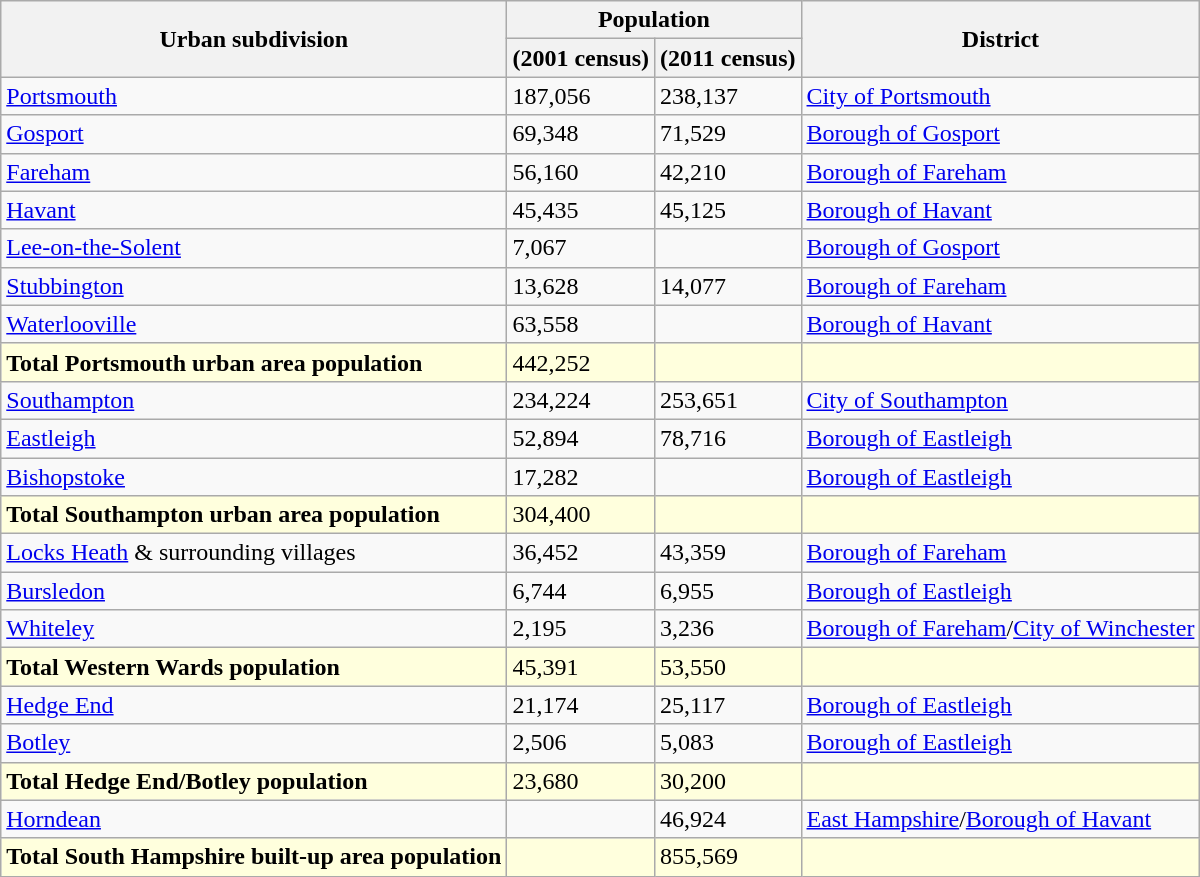<table class="wikitable sortable">
<tr>
<th rowspan=2>Urban subdivision</th>
<th colspan=2>Population</th>
<th rowspan=2>District</th>
</tr>
<tr>
<th>(2001 census)</th>
<th>(2011 census)</th>
</tr>
<tr>
<td><a href='#'>Portsmouth</a></td>
<td>187,056</td>
<td>238,137</td>
<td><a href='#'>City of Portsmouth</a></td>
</tr>
<tr>
<td><a href='#'>Gosport</a></td>
<td>69,348</td>
<td>71,529</td>
<td><a href='#'>Borough of Gosport</a></td>
</tr>
<tr>
<td><a href='#'>Fareham</a></td>
<td>56,160</td>
<td>42,210</td>
<td><a href='#'>Borough of Fareham</a></td>
</tr>
<tr>
<td><a href='#'>Havant</a></td>
<td>45,435</td>
<td>45,125</td>
<td><a href='#'>Borough of Havant</a></td>
</tr>
<tr>
<td><a href='#'>Lee-on-the-Solent</a></td>
<td>7,067</td>
<td></td>
<td><a href='#'>Borough of Gosport</a></td>
</tr>
<tr>
<td><a href='#'>Stubbington</a></td>
<td>13,628</td>
<td>14,077</td>
<td><a href='#'>Borough of Fareham</a></td>
</tr>
<tr>
<td><a href='#'>Waterlooville</a></td>
<td>63,558</td>
<td></td>
<td><a href='#'>Borough of Havant</a></td>
</tr>
<tr style="background:#ffffdd;">
<td><strong>Total Portsmouth urban area population</strong></td>
<td>442,252</td>
<td></td>
<td></td>
</tr>
<tr>
<td><a href='#'>Southampton</a></td>
<td>234,224</td>
<td>253,651</td>
<td><a href='#'>City of Southampton</a></td>
</tr>
<tr>
<td><a href='#'>Eastleigh</a></td>
<td>52,894</td>
<td>78,716</td>
<td><a href='#'>Borough of Eastleigh</a></td>
</tr>
<tr>
<td><a href='#'>Bishopstoke</a></td>
<td>17,282</td>
<td></td>
<td><a href='#'>Borough of Eastleigh</a></td>
</tr>
<tr style="background:#ffffdd;">
<td><strong>Total Southampton urban area population</strong></td>
<td>304,400</td>
<td></td>
<td></td>
</tr>
<tr>
<td><a href='#'>Locks Heath</a> & surrounding villages</td>
<td>36,452</td>
<td>43,359</td>
<td><a href='#'>Borough of Fareham</a></td>
</tr>
<tr>
<td><a href='#'>Bursledon</a></td>
<td>6,744</td>
<td>6,955</td>
<td><a href='#'>Borough of Eastleigh</a></td>
</tr>
<tr>
<td><a href='#'>Whiteley</a></td>
<td>2,195</td>
<td>3,236</td>
<td><a href='#'>Borough of Fareham</a>/<a href='#'>City of Winchester</a></td>
</tr>
<tr style="background:#ffffdd;">
<td><strong>Total Western Wards population</strong></td>
<td>45,391</td>
<td>53,550</td>
<td></td>
</tr>
<tr>
<td><a href='#'>Hedge End</a></td>
<td>21,174</td>
<td>25,117</td>
<td><a href='#'>Borough of Eastleigh</a></td>
</tr>
<tr>
<td><a href='#'>Botley</a></td>
<td>2,506</td>
<td>5,083</td>
<td><a href='#'>Borough of Eastleigh</a></td>
</tr>
<tr style="background:#ffffdd;">
<td><strong>Total Hedge End/Botley population</strong></td>
<td>23,680</td>
<td>30,200</td>
<td></td>
</tr>
<tr>
<td><a href='#'>Horndean</a></td>
<td></td>
<td>46,924</td>
<td><a href='#'>East Hampshire</a>/<a href='#'>Borough of Havant</a></td>
</tr>
<tr style="background:#ffffdd;">
<td><strong>Total South Hampshire built-up area population</strong></td>
<td></td>
<td>855,569</td>
<td></td>
</tr>
</table>
